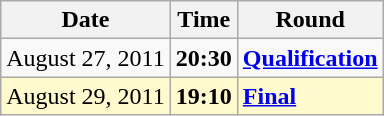<table class="wikitable">
<tr>
<th>Date</th>
<th>Time</th>
<th>Round</th>
</tr>
<tr>
<td>August 27, 2011</td>
<td><strong>20:30</strong></td>
<td><strong><a href='#'>Qualification</a></strong></td>
</tr>
<tr style=background:lemonchiffon>
<td>August 29, 2011</td>
<td><strong>19:10</strong></td>
<td><strong><a href='#'>Final</a></strong></td>
</tr>
</table>
